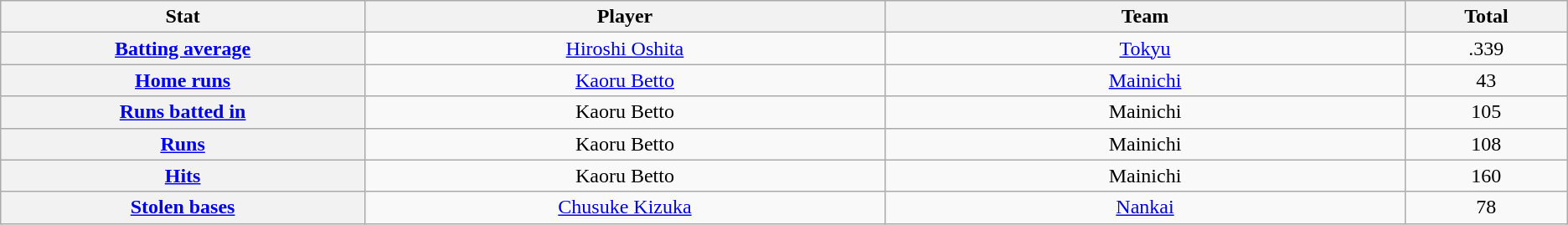<table class="wikitable" style="text-align:center;">
<tr>
<th scope="col" width="7%">Stat</th>
<th scope="col" width="10%">Player</th>
<th scope="col" width="10%">Team</th>
<th scope="col" width="3%">Total</th>
</tr>
<tr>
<th scope="row" style="text-align:center;"><a href='#'>Batting average</a></th>
<td><a href='#'>Hiroshi Oshita</a></td>
<td><a href='#'>Tokyu</a></td>
<td>.339</td>
</tr>
<tr>
<th scope="row" style="text-align:center;"><a href='#'>Home runs</a></th>
<td><a href='#'>Kaoru Betto</a></td>
<td><a href='#'>Mainichi</a></td>
<td>43</td>
</tr>
<tr>
<th scope="row" style="text-align:center;"><a href='#'>Runs batted in</a></th>
<td>Kaoru Betto</td>
<td>Mainichi</td>
<td>105</td>
</tr>
<tr>
<th scope="row" style="text-align:center;"><a href='#'>Runs</a></th>
<td>Kaoru Betto</td>
<td>Mainichi</td>
<td>108</td>
</tr>
<tr>
<th scope="row" style="text-align:center;"><a href='#'>Hits</a></th>
<td>Kaoru Betto</td>
<td>Mainichi</td>
<td>160</td>
</tr>
<tr>
<th scope="row" style="text-align:center;"><a href='#'>Stolen bases</a></th>
<td><a href='#'>Chusuke Kizuka</a></td>
<td><a href='#'>Nankai</a></td>
<td>78</td>
</tr>
</table>
